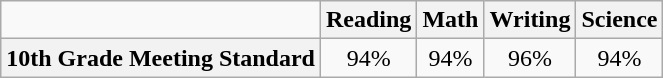<table class="wikitable" style="text-align:center;">
<tr>
<td></td>
<th scope="col">Reading</th>
<th scope="col">Math</th>
<th scope="col">Writing</th>
<th scope="col">Science</th>
</tr>
<tr>
<th scope="row">10th Grade Meeting Standard</th>
<td>94%</td>
<td>94%</td>
<td>96%</td>
<td>94%</td>
</tr>
</table>
